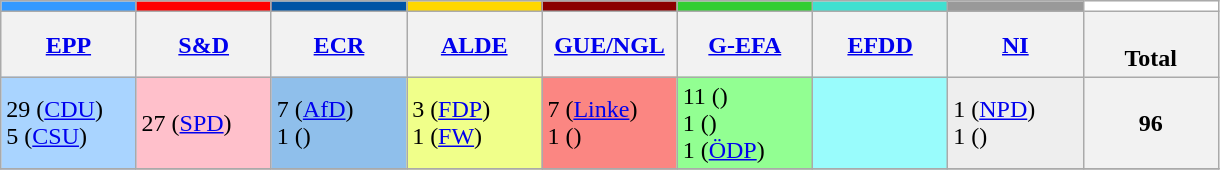<table class="wikitable">
<tr>
<th style="width:10%; background:#39f;"></th>
<th style="width:10%; background:red;"></th>
<th style="width:10%; background:#0054A5;"></th>
<th style="width:10%; background:gold;"></th>
<th style="width:10%; background:darkRed;"></th>
<th style="width:10%; background:#32CD32;"></th>
<th style="width:10%; background:#40E0D0;"></th>
<th style="width:10%; background:#999;"></th>
<th style="width:10%; background:white;"></th>
</tr>
<tr>
<th style="width: 10%"><a href='#'>EPP</a></th>
<th style="width: 10%"><a href='#'>S&D</a></th>
<th style="width: 10%"><a href='#'>ECR</a></th>
<th style="width: 10%"><a href='#'>ALDE</a></th>
<th style="width: 10%"><a href='#'>GUE/NGL</a></th>
<th style="width: 10%"><a href='#'>G-EFA</a></th>
<th style="width: 10%"><a href='#'>EFDD</a></th>
<th style="width: 10%"><a href='#'>NI</a></th>
<th><br>Total</th>
</tr>
<tr>
<td style="background:#a9d4ff; text-align:left;">29 (<a href='#'>CDU</a>)<br>5 (<a href='#'>CSU</a>)</td>
<td style="background:pink; text-align:left;">27 (<a href='#'>SPD</a>)</td>
<td style="background:#8FBFEB; text-align:left;">7 (<a href='#'>AfD</a>)<br>1 ()</td>
<td style="background:#f0ff8a; text-align:left;">3 (<a href='#'>FDP</a>)<br>1 (<a href='#'>FW</a>)</td>
<td style="background:#FB8682; text-align:left;">7 (<a href='#'>Linke</a>)<br>1 ()</td>
<td style="background:#92FF92; text-align:left;">11 ()<br>1 ()<br>1 (<a href='#'>ÖDP</a>)</td>
<td style="background:#99FCFC; text-align:left;"></td>
<td style="background:#eee; text-align:left;">1 (<a href='#'>NPD</a>)<br>1 ()</td>
<th>96</th>
</tr>
<tr>
</tr>
</table>
